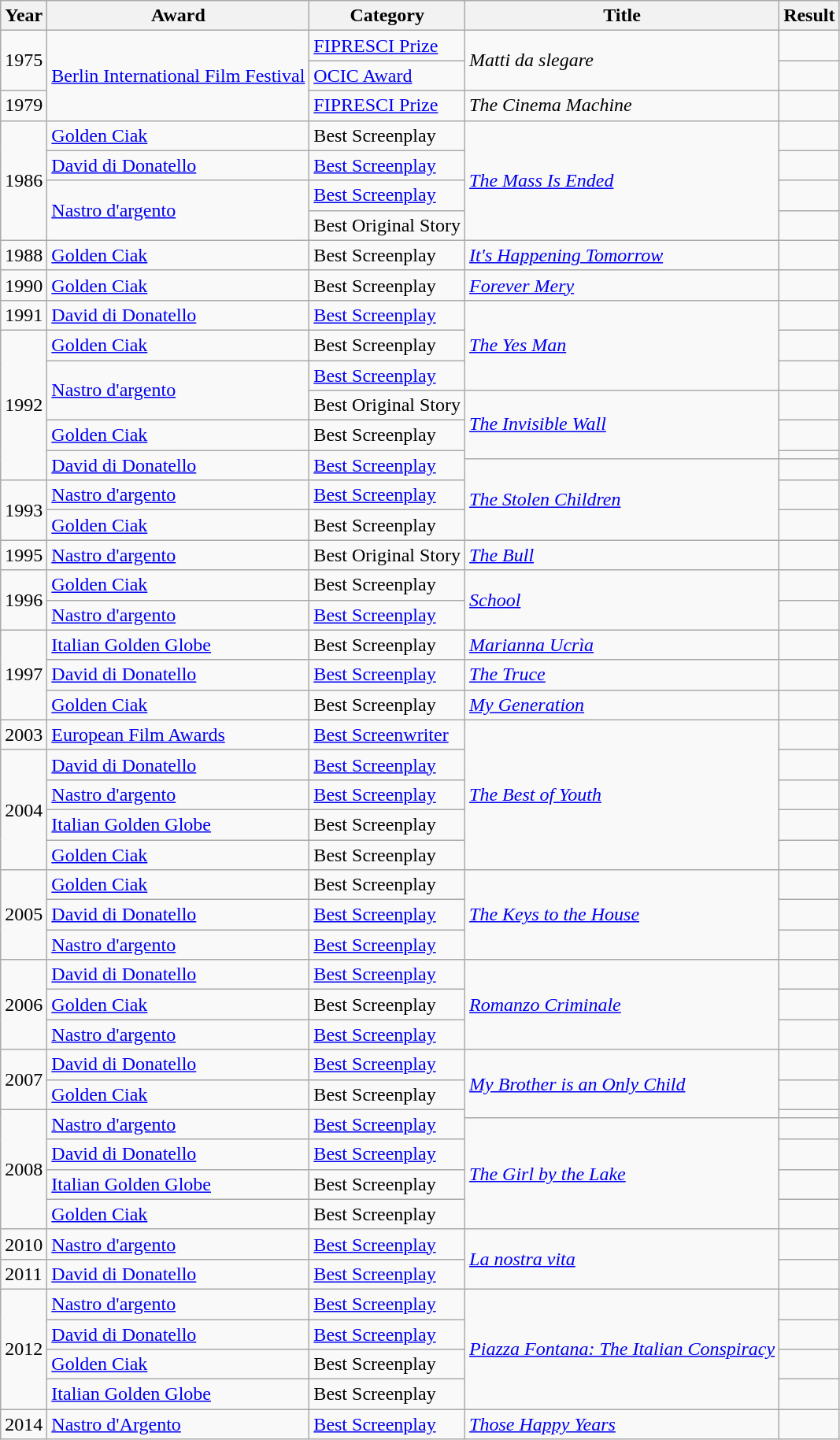<table class="wikitable sortable">
<tr>
<th>Year</th>
<th>Award</th>
<th>Category</th>
<th>Title</th>
<th>Result</th>
</tr>
<tr>
<td rowspan="2">1975</td>
<td rowspan="3"><a href='#'>Berlin International Film Festival</a></td>
<td><a href='#'>FIPRESCI Prize</a></td>
<td rowspan="2"><em>Matti da slegare</em></td>
<td></td>
</tr>
<tr>
<td><a href='#'>OCIC Award</a></td>
<td></td>
</tr>
<tr>
<td>1979</td>
<td><a href='#'>FIPRESCI Prize</a></td>
<td><em>The Cinema Machine</em></td>
<td></td>
</tr>
<tr>
<td rowspan="4">1986</td>
<td><a href='#'>Golden Ciak</a></td>
<td>Best Screenplay</td>
<td rowspan="4"><em><a href='#'>The Mass Is Ended</a></em></td>
<td></td>
</tr>
<tr>
<td><a href='#'>David di Donatello</a></td>
<td><a href='#'>Best Screenplay</a></td>
<td></td>
</tr>
<tr>
<td rowspan="2"><a href='#'>Nastro d'argento</a></td>
<td><a href='#'>Best Screenplay</a></td>
<td></td>
</tr>
<tr>
<td>Best Original Story</td>
<td></td>
</tr>
<tr>
<td>1988</td>
<td><a href='#'>Golden Ciak</a></td>
<td>Best Screenplay</td>
<td><em><a href='#'>It's Happening Tomorrow</a></em></td>
<td></td>
</tr>
<tr>
<td>1990</td>
<td><a href='#'>Golden Ciak</a></td>
<td>Best Screenplay</td>
<td><em><a href='#'>Forever Mery</a></em></td>
<td></td>
</tr>
<tr>
<td>1991</td>
<td><a href='#'>David di Donatello</a></td>
<td><a href='#'>Best Screenplay</a></td>
<td rowspan="3"><em><a href='#'>The Yes Man</a></em></td>
<td></td>
</tr>
<tr>
<td rowspan="6">1992</td>
<td><a href='#'>Golden Ciak</a></td>
<td>Best Screenplay</td>
<td></td>
</tr>
<tr>
<td rowspan="2"><a href='#'>Nastro d'argento</a></td>
<td><a href='#'>Best Screenplay</a></td>
<td></td>
</tr>
<tr>
<td>Best Original Story</td>
<td rowspan="3"><em><a href='#'>The Invisible Wall</a></em></td>
<td></td>
</tr>
<tr>
<td><a href='#'>Golden Ciak</a></td>
<td>Best Screenplay</td>
<td></td>
</tr>
<tr>
<td rowspan="2"><a href='#'>David di Donatello</a></td>
<td rowspan="2"><a href='#'>Best Screenplay</a></td>
<td></td>
</tr>
<tr>
<td rowspan="3"><em><a href='#'>The Stolen Children</a></em></td>
<td></td>
</tr>
<tr>
<td rowspan="2">1993</td>
<td><a href='#'>Nastro d'argento</a></td>
<td><a href='#'>Best Screenplay</a></td>
<td></td>
</tr>
<tr>
<td><a href='#'>Golden Ciak</a></td>
<td>Best Screenplay</td>
<td></td>
</tr>
<tr>
<td>1995</td>
<td><a href='#'>Nastro d'argento</a></td>
<td>Best Original Story</td>
<td><em><a href='#'>The Bull</a></em></td>
<td></td>
</tr>
<tr>
<td rowspan="2">1996</td>
<td><a href='#'>Golden Ciak</a></td>
<td>Best Screenplay</td>
<td rowspan="2"><em><a href='#'>School</a></em></td>
<td></td>
</tr>
<tr>
<td><a href='#'>Nastro d'argento</a></td>
<td><a href='#'>Best Screenplay</a></td>
<td></td>
</tr>
<tr>
<td rowspan="3">1997</td>
<td><a href='#'>Italian Golden Globe</a></td>
<td>Best Screenplay</td>
<td><em><a href='#'>Marianna Ucrìa</a></em></td>
<td></td>
</tr>
<tr>
<td><a href='#'>David di Donatello</a></td>
<td><a href='#'>Best Screenplay</a></td>
<td><em><a href='#'>The Truce</a></em></td>
<td></td>
</tr>
<tr>
<td><a href='#'>Golden Ciak</a></td>
<td>Best Screenplay</td>
<td><em><a href='#'>My Generation</a></em></td>
<td></td>
</tr>
<tr>
<td>2003</td>
<td><a href='#'>European Film Awards</a></td>
<td><a href='#'>Best Screenwriter</a></td>
<td rowspan="5"><em><a href='#'>The Best of Youth</a></em></td>
<td></td>
</tr>
<tr>
<td rowspan="4">2004</td>
<td><a href='#'>David di Donatello</a></td>
<td><a href='#'>Best Screenplay</a></td>
<td></td>
</tr>
<tr>
<td><a href='#'>Nastro d'argento</a></td>
<td><a href='#'>Best Screenplay</a></td>
<td></td>
</tr>
<tr>
<td><a href='#'>Italian Golden Globe</a></td>
<td>Best Screenplay</td>
<td></td>
</tr>
<tr>
<td><a href='#'>Golden Ciak</a></td>
<td>Best Screenplay</td>
<td></td>
</tr>
<tr>
<td rowspan="3">2005</td>
<td><a href='#'>Golden Ciak</a></td>
<td>Best Screenplay</td>
<td rowspan="3"><em><a href='#'>The Keys to the House</a></em></td>
<td></td>
</tr>
<tr>
<td><a href='#'>David di Donatello</a></td>
<td><a href='#'>Best Screenplay</a></td>
<td></td>
</tr>
<tr>
<td><a href='#'>Nastro d'argento</a></td>
<td><a href='#'>Best Screenplay</a></td>
<td></td>
</tr>
<tr>
<td rowspan="3">2006</td>
<td><a href='#'>David di Donatello</a></td>
<td><a href='#'>Best Screenplay</a></td>
<td rowspan="3"><em><a href='#'>Romanzo Criminale</a></em></td>
<td></td>
</tr>
<tr>
<td><a href='#'>Golden Ciak</a></td>
<td>Best Screenplay</td>
<td></td>
</tr>
<tr>
<td><a href='#'>Nastro d'argento</a></td>
<td><a href='#'>Best Screenplay</a></td>
<td></td>
</tr>
<tr>
<td rowspan="2">2007</td>
<td><a href='#'>David di Donatello</a></td>
<td><a href='#'>Best Screenplay</a></td>
<td rowspan="3"><em><a href='#'>My Brother is an Only Child</a></em></td>
<td></td>
</tr>
<tr>
<td><a href='#'>Golden Ciak</a></td>
<td>Best Screenplay</td>
<td></td>
</tr>
<tr>
<td rowspan="5">2008</td>
<td rowspan="2"><a href='#'>Nastro d'argento</a></td>
<td rowspan="2"><a href='#'>Best Screenplay</a></td>
<td></td>
</tr>
<tr>
<td rowspan="4"><em><a href='#'>The Girl by the Lake</a></em></td>
<td></td>
</tr>
<tr>
<td><a href='#'>David di Donatello</a></td>
<td><a href='#'>Best Screenplay</a></td>
<td></td>
</tr>
<tr>
<td><a href='#'>Italian Golden Globe</a></td>
<td>Best Screenplay</td>
<td></td>
</tr>
<tr>
<td><a href='#'>Golden Ciak</a></td>
<td>Best Screenplay</td>
<td></td>
</tr>
<tr>
<td>2010</td>
<td><a href='#'>Nastro d'argento</a></td>
<td><a href='#'>Best Screenplay</a></td>
<td rowspan="2"><em><a href='#'>La nostra vita</a></em></td>
<td></td>
</tr>
<tr>
<td>2011</td>
<td><a href='#'>David di Donatello</a></td>
<td><a href='#'>Best Screenplay</a></td>
<td></td>
</tr>
<tr>
<td rowspan="4">2012</td>
<td><a href='#'>Nastro d'argento</a></td>
<td><a href='#'>Best Screenplay</a></td>
<td rowspan="4"><em><a href='#'>Piazza Fontana: The Italian Conspiracy</a></em></td>
<td></td>
</tr>
<tr>
<td><a href='#'>David di Donatello</a></td>
<td><a href='#'>Best Screenplay</a></td>
<td></td>
</tr>
<tr>
<td><a href='#'>Golden Ciak</a></td>
<td>Best Screenplay</td>
<td></td>
</tr>
<tr>
<td><a href='#'>Italian Golden Globe</a></td>
<td>Best Screenplay</td>
<td></td>
</tr>
<tr>
<td>2014</td>
<td><a href='#'>Nastro d'Argento</a></td>
<td><a href='#'>Best Screenplay</a></td>
<td><em><a href='#'>Those Happy Years</a></em></td>
<td></td>
</tr>
</table>
